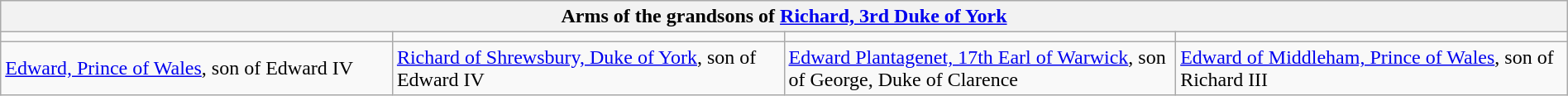<table class="wikitable" width="100%">
<tr>
<th align=center colspan=4>Arms of the grandsons of <a href='#'>Richard, 3rd Duke of York</a></th>
</tr>
<tr>
<td align=center width="25%"></td>
<td align=center width="25%"></td>
<td align=center width="25%"></td>
<td align=center width="25%"></td>
</tr>
<tr>
<td><a href='#'>Edward, Prince of Wales</a>, son of Edward IV</td>
<td><a href='#'>Richard of Shrewsbury, Duke of York</a>, son of Edward IV</td>
<td><a href='#'>Edward Plantagenet, 17th Earl of Warwick</a>, son of George, Duke of Clarence</td>
<td><a href='#'>Edward of Middleham, Prince of Wales</a>, son of Richard III</td>
</tr>
</table>
